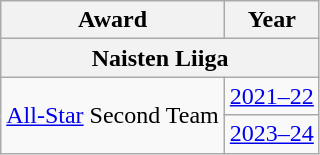<table class="wikitable">
<tr>
<th scope="col">Award</th>
<th scope="col">Year</th>
</tr>
<tr>
<th colspan="2">Naisten Liiga</th>
</tr>
<tr>
<td rowspan="2"><a href='#'>All-Star</a> Second Team</td>
<td><a href='#'>2021–22</a></td>
</tr>
<tr>
<td><a href='#'>2023–24</a></td>
</tr>
</table>
